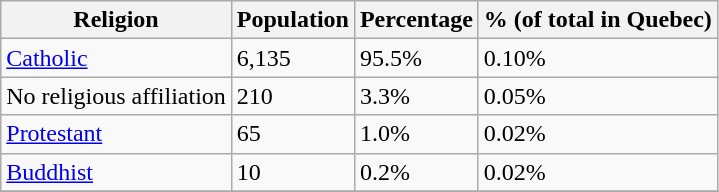<table class="wikitable">
<tr>
<th>Religion</th>
<th>Population</th>
<th>Percentage</th>
<th>% (of total in Quebec)</th>
</tr>
<tr>
<td><a href='#'>Catholic</a></td>
<td>6,135</td>
<td>95.5%</td>
<td>0.10%</td>
</tr>
<tr>
<td>No religious affiliation</td>
<td>210</td>
<td>3.3%</td>
<td>0.05%</td>
</tr>
<tr>
<td><a href='#'>Protestant</a></td>
<td>65</td>
<td>1.0%</td>
<td>0.02%</td>
</tr>
<tr>
<td><a href='#'>Buddhist</a></td>
<td>10</td>
<td>0.2%</td>
<td>0.02%</td>
</tr>
<tr>
</tr>
</table>
